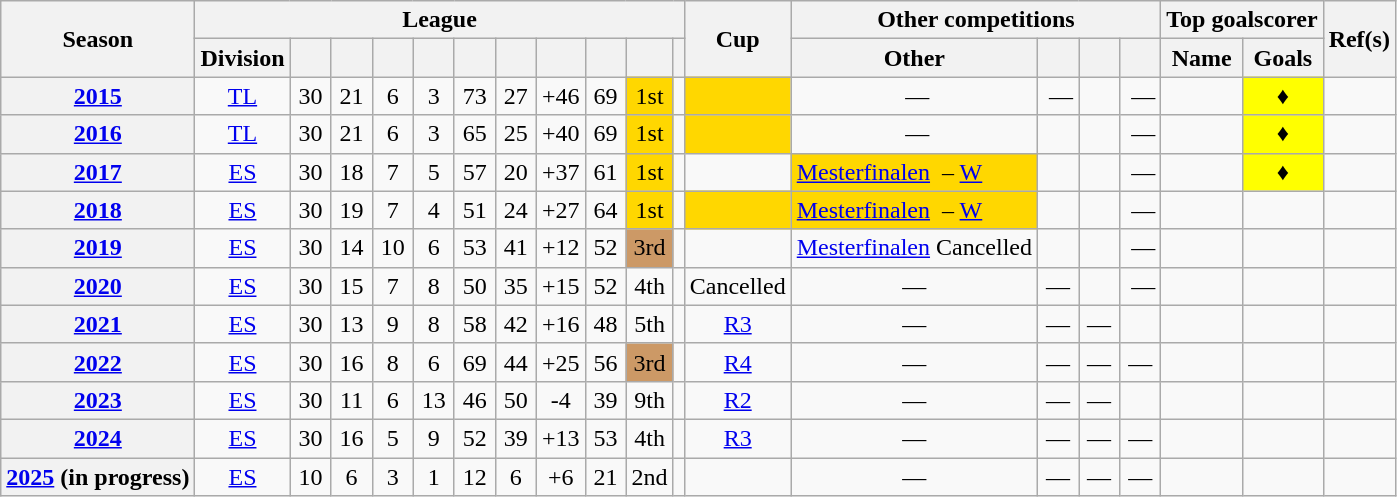<table class="wikitable plainrowheaders sortable" style="text-align:center">
<tr>
<th scope=col rowspan="2">Season</th>
<th scope=col colspan="11" class=unsortable>League</th>
<th scope=col rowspan="2">Cup</th>
<th scope=col colspan="4" class=unsortable>Other competitions</th>
<th scope=col colspan="2" class=unsortable>Top goalscorer</th>
<th scope=col rowspan="2" class=unsortable>Ref(s)</th>
</tr>
<tr>
<th scope=col>Division</th>
<th scope=col width="20"></th>
<th scope=col width="20"></th>
<th scope=col width="20"></th>
<th scope=col width="20"></th>
<th scope=col width="20"></th>
<th scope=col width="20"></th>
<th scope=col width="20"></th>
<th scope=col width="20"></th>
<th scope=col width="20"></th>
<th scope=col></th>
<th scope=col>Other</th>
<th scope=col width="20"></th>
<th scope=col width="20"></th>
<th scope=col width="20"></th>
<th scope=col>Name</th>
<th scope=col>Goals</th>
</tr>
<tr>
<th scope=row align=left><a href='#'>2015</a></th>
<td><a href='#'>TL</a></td>
<td>30</td>
<td>21</td>
<td>6</td>
<td>3</td>
<td>73</td>
<td>27</td>
<td>+46</td>
<td>69</td>
<td bgcolor=gold>1st</td>
<td></td>
<td bgcolor=gold></td>
<td> —</td>
<td> —</td>
<td></td>
<td> —</td>
<td align=left></td>
<td bgcolor=yellow> ♦</td>
<td></td>
</tr>
<tr>
<th scope=row align=left><a href='#'>2016</a></th>
<td><a href='#'>TL</a></td>
<td>30</td>
<td>21</td>
<td>6</td>
<td>3</td>
<td>65</td>
<td>25</td>
<td>+40</td>
<td>69</td>
<td bgcolor=gold>1st</td>
<td></td>
<td bgcolor=gold></td>
<td> —</td>
<td></td>
<td></td>
<td> —</td>
<td align=left></td>
<td bgcolor=yellow> ♦</td>
<td></td>
</tr>
<tr>
<th scope=row align=left><a href='#'>2017</a></th>
<td><a href='#'>ES</a></td>
<td>30</td>
<td>18</td>
<td>7</td>
<td>5</td>
<td>57</td>
<td>20</td>
<td>+37</td>
<td>61</td>
<td bgcolor=gold>1st</td>
<td></td>
<td></td>
<td bgcolor=gold align=left><a href='#'>Mesterfinalen</a>  – <a href='#'>W</a></td>
<td></td>
<td></td>
<td> —</td>
<td align=left></td>
<td bgcolor=yellow> ♦</td>
<td></td>
</tr>
<tr>
<th scope=row align=left><a href='#'>2018</a></th>
<td><a href='#'>ES</a></td>
<td>30</td>
<td>19</td>
<td>7</td>
<td>4</td>
<td>51</td>
<td>24</td>
<td>+27</td>
<td>64</td>
<td bgcolor=gold>1st</td>
<td></td>
<td bgcolor=gold></td>
<td bgcolor=gold align=left><a href='#'>Mesterfinalen</a>  – <a href='#'>W</a></td>
<td></td>
<td></td>
<td> —</td>
<td align=left></td>
<td></td>
<td></td>
</tr>
<tr>
<th scope=row align=left><a href='#'>2019</a></th>
<td><a href='#'>ES</a></td>
<td>30</td>
<td>14</td>
<td>10</td>
<td>6</td>
<td>53</td>
<td>41</td>
<td>+12</td>
<td>52</td>
<td bgcolor=cc9966>3rd</td>
<td></td>
<td></td>
<td><a href='#'>Mesterfinalen</a> Cancelled</td>
<td></td>
<td></td>
<td> —</td>
<td align=left></td>
<td></td>
<td></td>
</tr>
<tr>
<th scope=row align=left><a href='#'>2020</a></th>
<td><a href='#'>ES</a></td>
<td>30</td>
<td>15</td>
<td>7</td>
<td>8</td>
<td>50</td>
<td>35</td>
<td>+15</td>
<td>52</td>
<td>4th</td>
<td> <br></td>
<td>Cancelled</td>
<td>—</td>
<td>—</td>
<td></td>
<td> —</td>
<td align=left><br></td>
<td></td>
<td></td>
</tr>
<tr>
<th scope=row align=left><a href='#'>2021</a></th>
<td><a href='#'>ES</a></td>
<td>30</td>
<td>13</td>
<td>9</td>
<td>8</td>
<td>58</td>
<td>42</td>
<td>+16</td>
<td>48</td>
<td>5th</td>
<td> <br></td>
<td><a href='#'>R3</a></td>
<td>—</td>
<td>—</td>
<td>—</td>
<td></td>
<td align=left></td>
<td></td>
<td></td>
</tr>
<tr>
<th scope=row align=left><a href='#'>2022</a></th>
<td><a href='#'>ES</a></td>
<td>30</td>
<td>16</td>
<td>8</td>
<td>6</td>
<td>69</td>
<td>44</td>
<td>+25</td>
<td>56</td>
<td bgcolor=cc9966>3rd</td>
<td></td>
<td><a href='#'>R4</a></td>
<td>—</td>
<td>—</td>
<td>—</td>
<td>—</td>
<td align=left></td>
<td></td>
<td></td>
</tr>
<tr>
<th scope=row align=left><a href='#'>2023</a></th>
<td><a href='#'>ES</a></td>
<td>30</td>
<td>11</td>
<td>6</td>
<td>13</td>
<td>46</td>
<td>50</td>
<td>-4</td>
<td>39</td>
<td>9th</td>
<td></td>
<td><a href='#'>R2</a></td>
<td>—</td>
<td>—</td>
<td>—</td>
<td></td>
<td align=left></td>
<td></td>
<td></td>
</tr>
<tr>
<th scope=row align=left><a href='#'>2024</a></th>
<td><a href='#'>ES</a></td>
<td>30</td>
<td>16</td>
<td>5</td>
<td>9</td>
<td>52</td>
<td>39</td>
<td>+13</td>
<td>53</td>
<td>4th</td>
<td></td>
<td><a href='#'>R3</a></td>
<td>—</td>
<td>—</td>
<td>—</td>
<td>—</td>
<td align=left></td>
<td></td>
<td></td>
</tr>
<tr>
<th scope=row align=left><a href='#'>2025</a> (in progress)</th>
<td><a href='#'>ES</a></td>
<td>10</td>
<td>6</td>
<td>3</td>
<td>1</td>
<td>12</td>
<td>6</td>
<td>+6</td>
<td>21</td>
<td>2nd</td>
<td></td>
<td></td>
<td>—</td>
<td>—</td>
<td>—</td>
<td>—</td>
<td align=left></td>
<td></td>
<td></td>
</tr>
</table>
